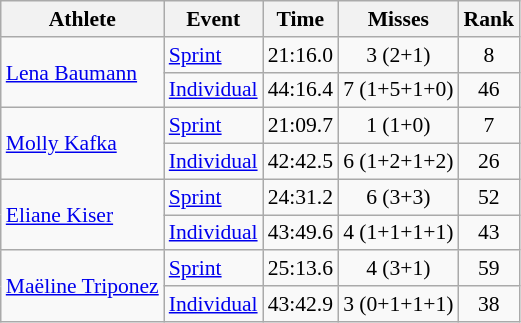<table class="wikitable" style="font-size:90%">
<tr>
<th>Athlete</th>
<th>Event</th>
<th>Time</th>
<th>Misses</th>
<th>Rank</th>
</tr>
<tr align=center>
<td align=left rowspan=2><a href='#'>Lena Baumann</a></td>
<td align=left><a href='#'>Sprint</a></td>
<td>21:16.0</td>
<td>3 (2+1)</td>
<td>8</td>
</tr>
<tr align=center>
<td align=left><a href='#'>Individual</a></td>
<td>44:16.4</td>
<td>7 (1+5+1+0)</td>
<td>46</td>
</tr>
<tr align=center>
<td align=left rowspan=2><a href='#'>Molly Kafka</a></td>
<td align=left><a href='#'>Sprint</a></td>
<td>21:09.7</td>
<td>1 (1+0)</td>
<td>7</td>
</tr>
<tr align=center>
<td align=left><a href='#'>Individual</a></td>
<td>42:42.5</td>
<td>6 (1+2+1+2)</td>
<td>26</td>
</tr>
<tr align=center>
<td align=left rowspan=2><a href='#'>Eliane Kiser</a></td>
<td align=left><a href='#'>Sprint</a></td>
<td>24:31.2</td>
<td>6 (3+3)</td>
<td>52</td>
</tr>
<tr align=center>
<td align=left><a href='#'>Individual</a></td>
<td>43:49.6</td>
<td>4 (1+1+1+1)</td>
<td>43</td>
</tr>
<tr align=center>
<td align=left rowspan=2><a href='#'>Maëline Triponez</a></td>
<td align=left><a href='#'>Sprint</a></td>
<td>25:13.6</td>
<td>4 (3+1)</td>
<td>59</td>
</tr>
<tr align=center>
<td align=left><a href='#'>Individual</a></td>
<td>43:42.9</td>
<td>3 (0+1+1+1)</td>
<td>38</td>
</tr>
</table>
